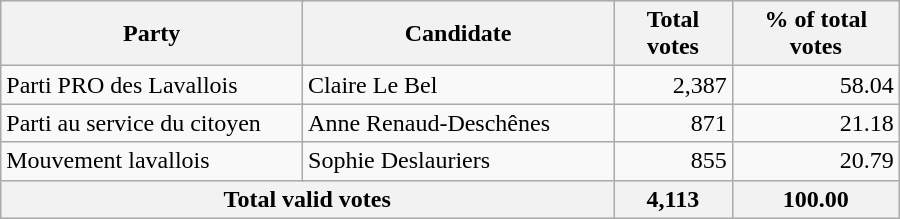<table style="width:600px;" class="wikitable">
<tr style="background-color:#E9E9E9">
<th colspan="2" style="width: 200px">Party</th>
<th colspan="1" style="width: 200px">Candidate</th>
<th align="right">Total votes</th>
<th align="right">% of total votes</th>
</tr>
<tr>
<td colspan="2" align="left">Parti PRO des Lavallois</td>
<td align="left">Claire Le Bel</td>
<td align="right">2,387</td>
<td align="right">58.04</td>
</tr>
<tr>
<td colspan="2" align="left">Parti au service du citoyen</td>
<td align="left">Anne Renaud-Deschênes</td>
<td align="right">871</td>
<td align="right">21.18</td>
</tr>
<tr>
<td colspan="2" align="left">Mouvement lavallois</td>
<td align="left">Sophie Deslauriers</td>
<td align="right">855</td>
<td align="right">20.79</td>
</tr>
<tr bgcolor="#EEEEEE">
<th colspan="3"  align="left">Total valid votes</th>
<th align="right">4,113</th>
<th align="right">100.00</th>
</tr>
</table>
